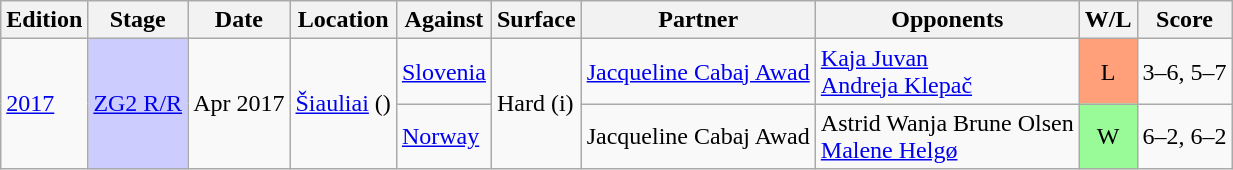<table class=wikitable>
<tr>
<th>Edition</th>
<th>Stage</th>
<th>Date</th>
<th>Location</th>
<th>Against</th>
<th>Surface</th>
<th>Partner</th>
<th>Opponents</th>
<th>W/L</th>
<th>Score</th>
</tr>
<tr>
<td rowspan="2"><a href='#'>2017</a></td>
<td style="background:#ccccff;" rowspan="2"><a href='#'>ZG2 R/R</a></td>
<td rowspan="2">Apr 2017</td>
<td rowspan="2"><a href='#'>Šiauliai</a> ()</td>
<td> <a href='#'>Slovenia</a></td>
<td rowspan="2">Hard (i)</td>
<td><a href='#'>Jacqueline Cabaj Awad</a></td>
<td><a href='#'>Kaja Juvan</a> <br> <a href='#'>Andreja Klepač</a></td>
<td style="text-align:center; background:#ffa07a;">L</td>
<td>3–6, 5–7</td>
</tr>
<tr>
<td> <a href='#'>Norway</a></td>
<td>Jacqueline Cabaj Awad</td>
<td>Astrid Wanja Brune Olsen<br><a href='#'>Malene Helgø</a></td>
<td style="text-align:center; background:#98fb98;">W</td>
<td>6–2, 6–2</td>
</tr>
</table>
